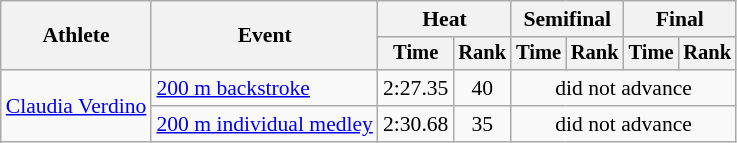<table class="wikitable" style="text-align:center; font-size:90%">
<tr>
<th rowspan="2">Athlete</th>
<th rowspan="2">Event</th>
<th colspan="2">Heat</th>
<th colspan="2">Semifinal</th>
<th colspan="2">Final</th>
</tr>
<tr style="font-size:95%">
<th>Time</th>
<th>Rank</th>
<th>Time</th>
<th>Rank</th>
<th>Time</th>
<th>Rank</th>
</tr>
<tr>
<td align=left rowspan=2><a href='#'>Claudia Verdino</a></td>
<td align=left><a href='#'>200 m backstroke</a></td>
<td>2:27.35</td>
<td>40</td>
<td colspan=4>did not advance</td>
</tr>
<tr>
<td align=left><a href='#'>200 m individual medley</a></td>
<td>2:30.68</td>
<td>35</td>
<td colspan=4>did not advance</td>
</tr>
</table>
